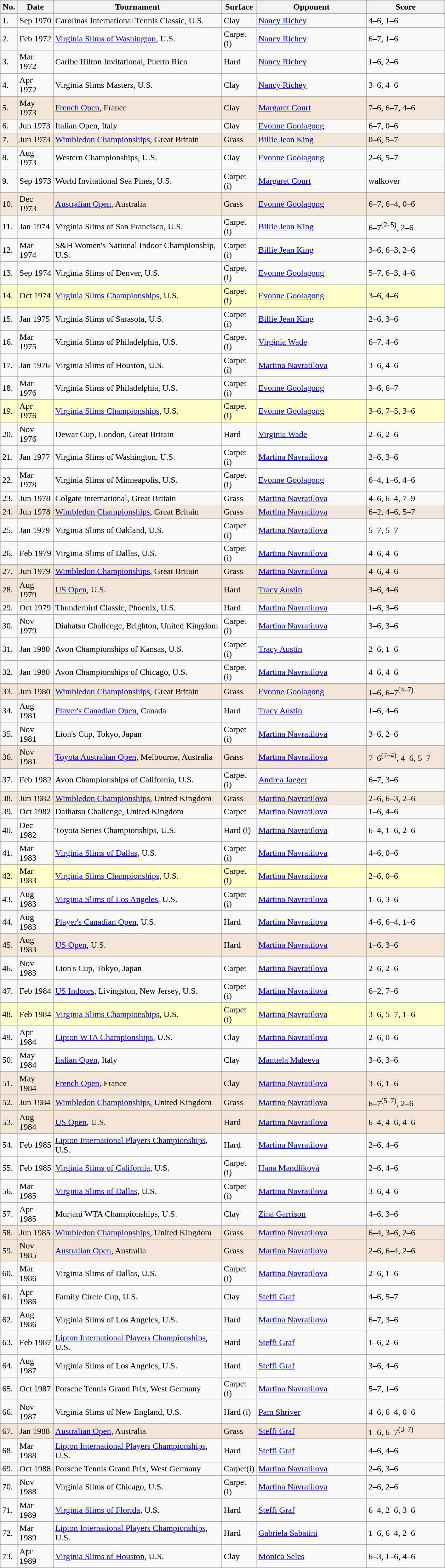<table class="sortable wikitable">
<tr>
<th style="width:25px">No.</th>
<th style="width:60px">Date</th>
<th style="width:310px">Tournament</th>
<th style="width:50px">Surface</th>
<th style="width:200px">Opponent</th>
<th style="width:140px" class="unsortable">Score</th>
</tr>
<tr>
<td>1.</td>
<td>Sep 1970</td>
<td>Carolinas International Tennis Classic, U.S.</td>
<td>Clay</td>
<td> <a href='#'>Nancy Richey</a></td>
<td>4–6, 1–6</td>
</tr>
<tr>
<td>2.</td>
<td>Feb 1972</td>
<td><a href='#'>Virginia Slims of Washington</a>, U.S.</td>
<td>Carpet (i)</td>
<td> <a href='#'>Nancy Richey</a></td>
<td>6–7, 1–6</td>
</tr>
<tr>
<td>3.</td>
<td>Mar 1972</td>
<td>Caribe Hilton Invitational, Puerto Rico</td>
<td>Hard</td>
<td> <a href='#'>Nancy Richey</a></td>
<td>1–6, 2–6</td>
</tr>
<tr>
<td>4.</td>
<td>Apr 1972</td>
<td>Virginia Slims Masters, U.S.</td>
<td>Clay</td>
<td> <a href='#'>Nancy Richey</a></td>
<td>3–6, 4–6</td>
</tr>
<tr style="background:#f3e6d7;">
<td>5.</td>
<td>May 1973</td>
<td><a href='#'>French Open</a>, France</td>
<td>Clay</td>
<td> <a href='#'>Margaret Court</a></td>
<td>7–6, 6–7, 4–6</td>
</tr>
<tr>
<td>6.</td>
<td>Jun 1973</td>
<td>Italian Open, Italy</td>
<td>Clay</td>
<td> <a href='#'>Evonne Goolagong</a></td>
<td>6–7, 0–6</td>
</tr>
<tr style="background:#f3e6d7;">
<td>7.</td>
<td>Jun 1973</td>
<td><a href='#'>Wimbledon Championships</a>, Great Britain</td>
<td>Grass</td>
<td> <a href='#'>Billie Jean King</a></td>
<td>0–6, 5–7</td>
</tr>
<tr>
<td>8.</td>
<td>Aug 1973</td>
<td>Western Championships, U.S.</td>
<td>Clay</td>
<td> <a href='#'>Evonne Goolagong</a></td>
<td>2–6, 5–7</td>
</tr>
<tr>
<td>9.</td>
<td>Sep 1973</td>
<td>World Invitational Sea Pines, U.S.</td>
<td>Carpet (i)</td>
<td> <a href='#'>Margaret Court</a></td>
<td>walkover</td>
</tr>
<tr style="background:#f3e6d7;">
<td>10.</td>
<td>Dec 1973</td>
<td><a href='#'>Australian Open</a>, Australia</td>
<td>Grass</td>
<td> <a href='#'>Evonne Goolagong</a></td>
<td>6–7, 6–4, 0–6</td>
</tr>
<tr>
<td>11.</td>
<td>Jan 1974</td>
<td>Virginia Slims of San Francisco, U.S.</td>
<td>Carpet (i)</td>
<td> <a href='#'>Billie Jean King</a></td>
<td>6–7<sup>(2–5)</sup>, 2–6</td>
</tr>
<tr>
<td>12.</td>
<td>Mar 1974</td>
<td>S&H Women's National Indoor Championship, U.S.</td>
<td>Carpet (i)</td>
<td> <a href='#'>Billie Jean King</a></td>
<td>3–6, 6–3, 2–6</td>
</tr>
<tr>
<td>13.</td>
<td>Sep 1974</td>
<td>Virginia Slims of Denver, U.S.</td>
<td>Carpet (i)</td>
<td> <a href='#'>Evonne Goolagong</a></td>
<td>5–7, 6–3, 4–6</td>
</tr>
<tr style="background:#ffc;">
<td>14.</td>
<td>Oct 1974</td>
<td><a href='#'>Virginia Slims Championships</a>, U.S.</td>
<td>Carpet (i)</td>
<td> <a href='#'>Evonne Goolagong</a></td>
<td>3–6, 4–6</td>
</tr>
<tr>
<td>15.</td>
<td>Jan 1975</td>
<td>Virginia Slims of Sarasota, U.S.</td>
<td>Carpet (i)</td>
<td> <a href='#'>Billie Jean King</a></td>
<td>2–6, 3–6</td>
</tr>
<tr>
<td>16.</td>
<td>Mar 1975</td>
<td>Virginia Slims of Philadelphia, U.S.</td>
<td>Carpet (i)</td>
<td> <a href='#'>Virginia Wade</a></td>
<td>6–7, 4–6</td>
</tr>
<tr>
<td>17.</td>
<td>Jan 1976</td>
<td>Virginia Slims of Houston, U.S.</td>
<td>Carpet (i)</td>
<td> <a href='#'>Martina Navratilova</a></td>
<td>3–6, 4–6</td>
</tr>
<tr>
<td>18.</td>
<td>Mar 1976</td>
<td>Virginia Slims of Philadelphia, U.S.</td>
<td>Carpet (i)</td>
<td> <a href='#'>Evonne Goolagong</a></td>
<td>3–6, 6–7</td>
</tr>
<tr style="background:#ffc;">
<td>19.</td>
<td>Apr 1976</td>
<td><a href='#'>Virginia Slims Championships</a>, U.S.</td>
<td>Carpet (i)</td>
<td> <a href='#'>Evonne Goolagong</a></td>
<td>3–6, 7–5, 3–6</td>
</tr>
<tr>
<td>20.</td>
<td>Nov 1976</td>
<td>Dewar Cup, London, Great Britain</td>
<td>Hard</td>
<td> <a href='#'>Virginia Wade</a></td>
<td>2–6, 2–6</td>
</tr>
<tr>
<td>21.</td>
<td>Jan 1977</td>
<td>Virginia Slims of Washington, U.S.</td>
<td>Carpet (i)</td>
<td> <a href='#'>Martina Navratilova</a></td>
<td>2–6, 3–6</td>
</tr>
<tr>
<td>22.</td>
<td>Mar 1978</td>
<td>Virginia Slims of Minneapolis, U.S.</td>
<td>Carpet (i)</td>
<td> <a href='#'>Evonne Goolagong</a></td>
<td>6–4, 1–6, 4–6</td>
</tr>
<tr>
<td>23.</td>
<td>Jun 1978</td>
<td>Colgate International, Great Britain</td>
<td>Grass</td>
<td> <a href='#'>Martina Navratilova</a></td>
<td>4–6, 6–4, 7–9</td>
</tr>
<tr style="background:#f3e6d7;">
<td>24.</td>
<td>Jun 1978</td>
<td><a href='#'>Wimbledon Championships</a>, Great Britain</td>
<td>Grass</td>
<td> <a href='#'>Martina Navratilova</a></td>
<td>6–2, 4–6, 5–7</td>
</tr>
<tr>
<td>25.</td>
<td>Jan 1979</td>
<td>Virginia Slims of Oakland, U.S.</td>
<td>Carpet (i)</td>
<td> <a href='#'>Martina Navratilova</a></td>
<td>5–7, 5–7</td>
</tr>
<tr>
<td>26.</td>
<td>Feb 1979</td>
<td>Virginia Slims of Dallas, U.S.</td>
<td>Carpet (i)</td>
<td> <a href='#'>Martina Navratilova</a></td>
<td>4–6, 4–6</td>
</tr>
<tr style="background:#f3e6d7;">
<td>27.</td>
<td>Jun 1979</td>
<td><a href='#'>Wimbledon Championships</a>, Great Britain</td>
<td>Grass</td>
<td> <a href='#'>Martina Navratilova</a></td>
<td>4–6, 4–6</td>
</tr>
<tr style="background:#f3e6d7;">
<td>28.</td>
<td>Aug 1979</td>
<td><a href='#'>US Open</a>, U.S.</td>
<td>Hard</td>
<td> <a href='#'>Tracy Austin</a></td>
<td>3–6, 4–6</td>
</tr>
<tr>
<td>29.</td>
<td>Oct 1979</td>
<td>Thunderbird Classic, Phoenix, U.S.</td>
<td>Hard</td>
<td> <a href='#'>Martina Navratilova</a></td>
<td>1–6, 3–6</td>
</tr>
<tr>
<td>30.</td>
<td>Nov 1979</td>
<td>Diahatsu Challenge, Brighton, United Kingdom</td>
<td>Carpet (i)</td>
<td> <a href='#'>Martina Navratilova</a></td>
<td>3–6, 3–6</td>
</tr>
<tr>
<td>31.</td>
<td>Jan 1980</td>
<td>Avon Championships of Kansas, U.S.</td>
<td>Carpet (i)</td>
<td> <a href='#'>Tracy Austin</a></td>
<td>2–6, 1–6</td>
</tr>
<tr>
<td>32.</td>
<td>Jan 1980</td>
<td>Avon Championships of Chicago, U.S.</td>
<td>Carpet (i)</td>
<td> <a href='#'>Martina Navratilova</a></td>
<td>4–6, 4–6</td>
</tr>
<tr style="background:#f3e6d7;">
<td>33.</td>
<td>Jun 1980</td>
<td><a href='#'>Wimbledon Championships</a>, Great Britain</td>
<td>Grass</td>
<td> <a href='#'>Evonne Goolagong</a></td>
<td>1–6, 6–7<sup>(4–7)</sup></td>
</tr>
<tr>
<td>34.</td>
<td>Aug 1981</td>
<td><a href='#'>Player's Canadian Open</a>, Canada</td>
<td>Hard</td>
<td> <a href='#'>Tracy Austin</a></td>
<td>1–6, 4–6</td>
</tr>
<tr>
<td>35.</td>
<td>Nov 1981</td>
<td>Lion's Cup, Tokyo, Japan</td>
<td>Carpet (i)</td>
<td> <a href='#'>Martina Navratilova</a></td>
<td>3–6, 2–6</td>
</tr>
<tr style="background:#f3e6d7;">
<td>36.</td>
<td>Nov 1981</td>
<td><a href='#'>Toyota Australian Open</a>, Melbourne, Australia</td>
<td>Grass</td>
<td> <a href='#'>Martina Navratilova</a></td>
<td>7–6<sup>(7–4)</sup>, 4–6, 5–7</td>
</tr>
<tr>
<td>37.</td>
<td>Feb 1982</td>
<td>Avon Championships of California, U.S.</td>
<td>Carpet (i)</td>
<td> <a href='#'>Andrea Jaeger</a></td>
<td>6–7, 3–6</td>
</tr>
<tr style="background:#f3e6d7;">
<td>38.</td>
<td>Jun 1982</td>
<td><a href='#'>Wimbledon Championships</a>, United Kingdom</td>
<td>Grass</td>
<td> <a href='#'>Martina Navratilova</a></td>
<td>2–6, 6–3, 2–6</td>
</tr>
<tr>
<td>39.</td>
<td>Oct 1982</td>
<td>Daihatsu Challenge, United Kingdom</td>
<td>Carpet</td>
<td> <a href='#'>Martina Navratilova</a></td>
<td>1–6, 4–6</td>
</tr>
<tr>
<td>40.</td>
<td>Dec 1982</td>
<td>Toyota Series Championships, U.S.</td>
<td>Hard (i)</td>
<td> <a href='#'>Martina Navratilova</a></td>
<td>6–4, 1–6, 2–6</td>
</tr>
<tr>
<td>41.</td>
<td>Mar 1983</td>
<td><a href='#'>Virginia Slims of Dallas</a>, U.S.</td>
<td>Carpet (i)</td>
<td> <a href='#'>Martina Navratilova</a></td>
<td>4–6, 0–6</td>
</tr>
<tr style="background:#ffc;">
<td>42.</td>
<td>Mar 1983</td>
<td><a href='#'>Virginia Slims Championships</a>, U.S.</td>
<td>Carpet (i)</td>
<td> <a href='#'>Martina Navratilova</a></td>
<td>2–6, 0–6</td>
</tr>
<tr>
<td>43.</td>
<td>Aug 1983</td>
<td><a href='#'>Virginia Slims of Los Angeles</a>, U.S.</td>
<td>Carpet (i)</td>
<td> <a href='#'>Martina Navratilova</a></td>
<td>1–6, 3–6</td>
</tr>
<tr>
<td>44.</td>
<td>Aug 1983</td>
<td><a href='#'>Player's Canadian Open</a>, U.S.</td>
<td>Hard</td>
<td> <a href='#'>Martina Navratilova</a></td>
<td>4–6, 6–4, 1–6</td>
</tr>
<tr style="background:#f3e6d7;">
<td>45.</td>
<td>Aug 1983</td>
<td><a href='#'>US Open</a>, U.S.</td>
<td>Hard</td>
<td> <a href='#'>Martina Navratilova</a></td>
<td>1–6, 3–6</td>
</tr>
<tr>
<td>46.</td>
<td>Nov 1983</td>
<td>Lion's Cup, Tokyo, Japan</td>
<td>Carpet</td>
<td> <a href='#'>Martina Navratilova</a></td>
<td>2–6, 2–6</td>
</tr>
<tr>
<td>47.</td>
<td>Feb 1984</td>
<td><a href='#'>US Indoors</a>, Livingston, New Jersey, U.S.</td>
<td>Carpet (i)</td>
<td> <a href='#'>Martina Navratilova</a></td>
<td>6–2, 7–6</td>
</tr>
<tr style="background:#ffc;">
<td>48.</td>
<td>Feb 1984</td>
<td><a href='#'>Virginia Slims Championships</a>, U.S.</td>
<td>Carpet (i)</td>
<td> <a href='#'>Martina Navratilova</a></td>
<td>3–6, 5–7, 1–6</td>
</tr>
<tr>
<td>49.</td>
<td>Apr 1984</td>
<td><a href='#'>Lipton WTA Championships</a>, U.S.</td>
<td>Clay</td>
<td> <a href='#'>Martina Navratilova</a></td>
<td>2–6, 0–6</td>
</tr>
<tr>
<td>50.</td>
<td>May 1984</td>
<td><a href='#'>Italian Open</a>, Italy</td>
<td>Clay</td>
<td> <a href='#'>Manuela Maleeva</a></td>
<td>3–6, 3–6</td>
</tr>
<tr style="background:#f3e6d7;">
<td>51.</td>
<td>May 1984</td>
<td><a href='#'>French Open</a>, France</td>
<td>Clay</td>
<td> <a href='#'>Martina Navratilova</a></td>
<td>3–6, 1–6</td>
</tr>
<tr style="background:#f3e6d7;">
<td>52.</td>
<td>Jun 1984</td>
<td><a href='#'>Wimbledon Championships</a>, United Kingdom</td>
<td>Grass</td>
<td> <a href='#'>Martina Navratilova</a></td>
<td>6–7<sup>(5–7)</sup>, 2–6</td>
</tr>
<tr style="background:#f3e6d7;">
<td>53.</td>
<td>Aug 1984</td>
<td><a href='#'>US Open</a>, U.S.</td>
<td>Hard</td>
<td> <a href='#'>Martina Navratilova</a></td>
<td>6–4, 4–6, 4–6</td>
</tr>
<tr>
<td>54.</td>
<td>Feb 1985</td>
<td><a href='#'>Lipton International Players Championships</a>, U.S.</td>
<td>Hard</td>
<td> <a href='#'>Martina Navratilova</a></td>
<td>2–6, 4–6</td>
</tr>
<tr>
<td>55.</td>
<td>Feb 1985</td>
<td><a href='#'>Virginia Slims of California</a>, U.S.</td>
<td>Carpet (i)</td>
<td> <a href='#'>Hana Mandlíková</a></td>
<td>2–6, 4–6</td>
</tr>
<tr>
<td>56.</td>
<td>Mar 1985</td>
<td><a href='#'>Virginia Slims of Dallas</a>, U.S.</td>
<td>Carpet (i)</td>
<td> <a href='#'>Martina Navratilova</a></td>
<td>3–6, 4–6</td>
</tr>
<tr>
<td>57.</td>
<td>Apr 1985</td>
<td>Murjani WTA Championships, U.S.</td>
<td>Clay</td>
<td> <a href='#'>Zina Garrison</a></td>
<td>4–6, 3–6</td>
</tr>
<tr style="background:#f3e6d7;">
<td>58.</td>
<td>Jun 1985</td>
<td><a href='#'>Wimbledon Championships</a>, United Kingdom</td>
<td>Grass</td>
<td> <a href='#'>Martina Navratilova</a></td>
<td>6–4, 3–6, 2–6</td>
</tr>
<tr style="background:#f3e6d7;">
<td>59.</td>
<td>Nov 1985</td>
<td><a href='#'>Australian Open</a>, Australia</td>
<td>Grass</td>
<td> <a href='#'>Martina Navratilova</a></td>
<td>2–6, 6–4, 2–6</td>
</tr>
<tr>
<td>60.</td>
<td>Mar 1986</td>
<td>Virginia Slims of Dallas, U.S.</td>
<td>Carpet (i)</td>
<td> <a href='#'>Martina Navratilova</a></td>
<td>2–6, 1–6</td>
</tr>
<tr>
<td>61.</td>
<td>Apr 1986</td>
<td>Family Circle Cup, U.S.</td>
<td>Clay</td>
<td> <a href='#'>Steffi Graf</a></td>
<td>4–6, 5–7</td>
</tr>
<tr>
<td>62.</td>
<td>Aug 1986</td>
<td>Virginia Slims of Los Angeles, U.S.</td>
<td>Hard</td>
<td> <a href='#'>Martina Navratilova</a></td>
<td>6–7, 3–6</td>
</tr>
<tr>
<td>63.</td>
<td>Feb 1987</td>
<td><a href='#'>Lipton International Players Championships</a>, U.S.</td>
<td>Hard</td>
<td> <a href='#'>Steffi Graf</a></td>
<td>1–6, 2–6</td>
</tr>
<tr>
<td>64.</td>
<td>Aug 1987</td>
<td>Virginia Slims of Los Angeles, U.S.</td>
<td>Hard</td>
<td> <a href='#'>Steffi Graf</a></td>
<td>3–6, 4–6</td>
</tr>
<tr>
<td>65.</td>
<td>Oct 1987</td>
<td>Porsche Tennis Grand Prix, West Germany</td>
<td>Carpet (i)</td>
<td> <a href='#'>Martina Navratilova</a></td>
<td>5–7, 1–6</td>
</tr>
<tr>
<td>66.</td>
<td>Nov 1987</td>
<td>Virginia Slims of New England, U.S.</td>
<td>Hard (i)</td>
<td> <a href='#'>Pam Shriver</a></td>
<td>4–6, 6–4, 0–6</td>
</tr>
<tr style="background:#f3e6d7;">
<td>67.</td>
<td>Jan 1988</td>
<td><a href='#'>Australian Open</a>, Australia</td>
<td>Grass</td>
<td> <a href='#'>Steffi Graf</a></td>
<td>1–6, 6–7<sup>(3–7)</sup></td>
</tr>
<tr>
<td>68.</td>
<td>Mar 1988</td>
<td><a href='#'>Lipton International Players Championships</a>, U.S.</td>
<td>Hard</td>
<td> <a href='#'>Steffi Graf</a></td>
<td>4–6, 4–6</td>
</tr>
<tr>
<td>69.</td>
<td>Oct 1988</td>
<td>Porsche Tennis Grand Prix, West Germany</td>
<td>Carpet(i)</td>
<td> <a href='#'>Martina Navratilova</a></td>
<td>2–6, 3–6</td>
</tr>
<tr>
<td>70.</td>
<td>Nov 1988</td>
<td>Virginia Slims of Chicago, U.S.</td>
<td>Carpet (i)</td>
<td> <a href='#'>Martina Navratilova</a></td>
<td>2–6, 2–6</td>
</tr>
<tr>
<td>71.</td>
<td>Mar 1989</td>
<td><a href='#'>Virginia Slims of Florida</a>, U.S.</td>
<td>Hard</td>
<td> <a href='#'>Steffi Graf</a></td>
<td>6–4, 2–6, 3–6</td>
</tr>
<tr>
<td>72.</td>
<td>Mar 1989</td>
<td><a href='#'>Lipton International Players Championships</a>, U.S.</td>
<td>Hard</td>
<td> <a href='#'>Gabriela Sabatini</a></td>
<td>1–6, 6–4, 2–6</td>
</tr>
<tr>
<td>73.</td>
<td>Apr 1989</td>
<td><a href='#'>Virginia Slims of Houston</a>, U.S.</td>
<td>Clay</td>
<td> <a href='#'>Monica Seles</a></td>
<td>6–3, 1–6, 4–6</td>
</tr>
<tr>
</tr>
</table>
